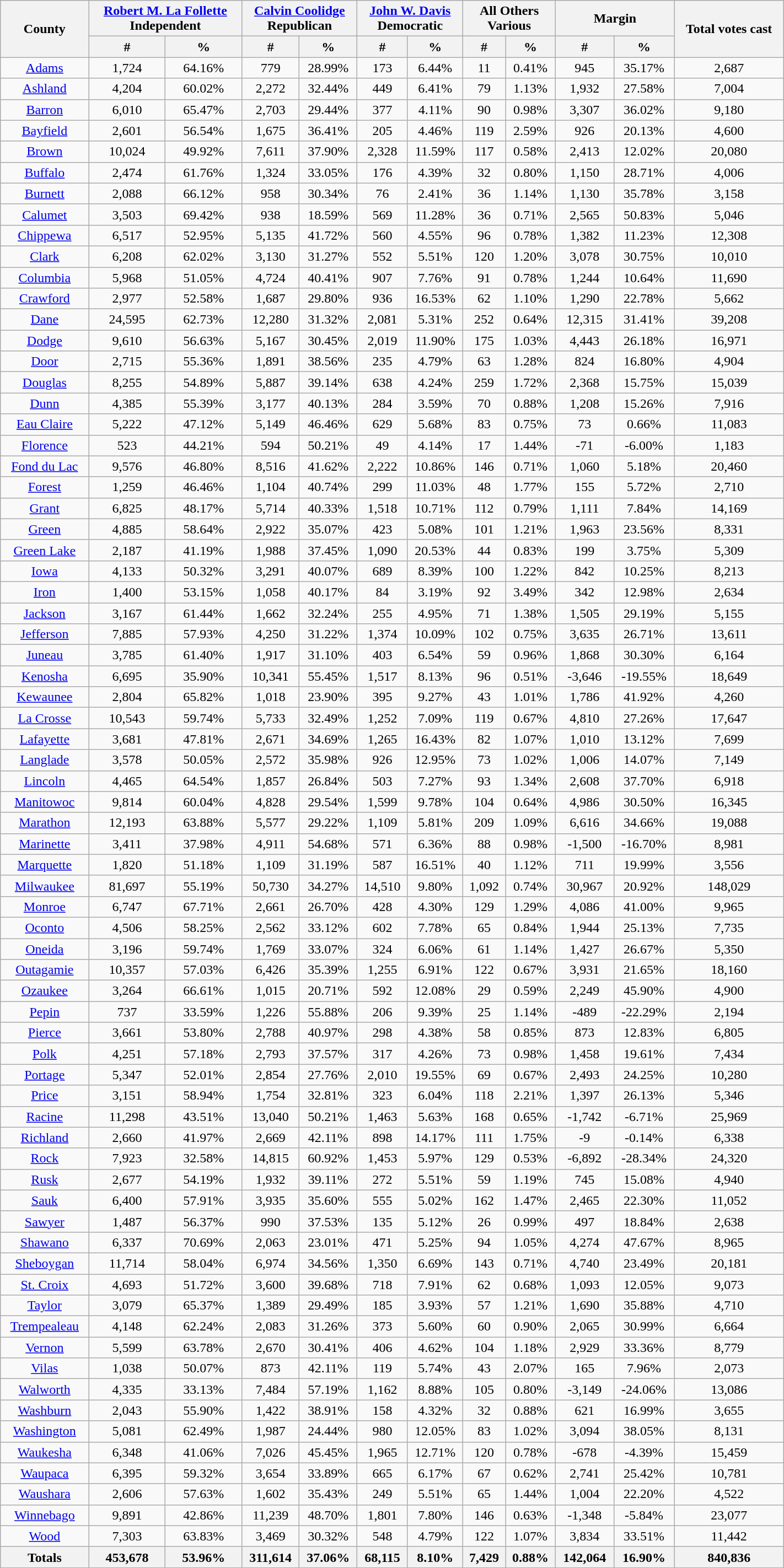<table width="75%" class="wikitable sortable" style="text-align:center">
<tr>
<th style="text-align:center;" rowspan="2">County</th>
<th style="text-align:center;" colspan="2"><a href='#'>Robert M. La Follette</a><br>Independent</th>
<th style="text-align:center;" colspan="2"><a href='#'>Calvin Coolidge</a><br>Republican</th>
<th style="text-align:center;" colspan="2"><a href='#'>John W. Davis</a><br>Democratic</th>
<th style="text-align:center;" colspan="2">All Others<br>Various</th>
<th style="text-align:center;" colspan="2">Margin</th>
<th style="text-align:center;" rowspan="2">Total votes cast</th>
</tr>
<tr>
<th style="text-align:center;" data-sort-type="number">#</th>
<th style="text-align:center;" data-sort-type="number">%</th>
<th style="text-align:center;" data-sort-type="number">#</th>
<th style="text-align:center;" data-sort-type="number">%</th>
<th style="text-align:center;" data-sort-type="number">#</th>
<th style="text-align:center;" data-sort-type="number">%</th>
<th style="text-align:center;" data-sort-type="number">#</th>
<th style="text-align:center;" data-sort-type="number">%</th>
<th style="text-align:center;" data-sort-type="number">#</th>
<th style="text-align:center;" data-sort-type="number">%</th>
</tr>
<tr style="text-align:center;">
<td><a href='#'>Adams</a></td>
<td>1,724</td>
<td>64.16%</td>
<td>779</td>
<td>28.99%</td>
<td>173</td>
<td>6.44%</td>
<td>11</td>
<td>0.41%</td>
<td>945</td>
<td>35.17%</td>
<td>2,687</td>
</tr>
<tr style="text-align:center;">
<td><a href='#'>Ashland</a></td>
<td>4,204</td>
<td>60.02%</td>
<td>2,272</td>
<td>32.44%</td>
<td>449</td>
<td>6.41%</td>
<td>79</td>
<td>1.13%</td>
<td>1,932</td>
<td>27.58%</td>
<td>7,004</td>
</tr>
<tr style="text-align:center;">
<td><a href='#'>Barron</a></td>
<td>6,010</td>
<td>65.47%</td>
<td>2,703</td>
<td>29.44%</td>
<td>377</td>
<td>4.11%</td>
<td>90</td>
<td>0.98%</td>
<td>3,307</td>
<td>36.02%</td>
<td>9,180</td>
</tr>
<tr style="text-align:center;">
<td><a href='#'>Bayfield</a></td>
<td>2,601</td>
<td>56.54%</td>
<td>1,675</td>
<td>36.41%</td>
<td>205</td>
<td>4.46%</td>
<td>119</td>
<td>2.59%</td>
<td>926</td>
<td>20.13%</td>
<td>4,600</td>
</tr>
<tr style="text-align:center;">
<td><a href='#'>Brown</a></td>
<td>10,024</td>
<td>49.92%</td>
<td>7,611</td>
<td>37.90%</td>
<td>2,328</td>
<td>11.59%</td>
<td>117</td>
<td>0.58%</td>
<td>2,413</td>
<td>12.02%</td>
<td>20,080</td>
</tr>
<tr style="text-align:center;">
<td><a href='#'>Buffalo</a></td>
<td>2,474</td>
<td>61.76%</td>
<td>1,324</td>
<td>33.05%</td>
<td>176</td>
<td>4.39%</td>
<td>32</td>
<td>0.80%</td>
<td>1,150</td>
<td>28.71%</td>
<td>4,006</td>
</tr>
<tr style="text-align:center;">
<td><a href='#'>Burnett</a></td>
<td>2,088</td>
<td>66.12%</td>
<td>958</td>
<td>30.34%</td>
<td>76</td>
<td>2.41%</td>
<td>36</td>
<td>1.14%</td>
<td>1,130</td>
<td>35.78%</td>
<td>3,158</td>
</tr>
<tr style="text-align:center;">
<td><a href='#'>Calumet</a></td>
<td>3,503</td>
<td>69.42%</td>
<td>938</td>
<td>18.59%</td>
<td>569</td>
<td>11.28%</td>
<td>36</td>
<td>0.71%</td>
<td>2,565</td>
<td>50.83%</td>
<td>5,046</td>
</tr>
<tr style="text-align:center;">
<td><a href='#'>Chippewa</a></td>
<td>6,517</td>
<td>52.95%</td>
<td>5,135</td>
<td>41.72%</td>
<td>560</td>
<td>4.55%</td>
<td>96</td>
<td>0.78%</td>
<td>1,382</td>
<td>11.23%</td>
<td>12,308</td>
</tr>
<tr style="text-align:center;">
<td><a href='#'>Clark</a></td>
<td>6,208</td>
<td>62.02%</td>
<td>3,130</td>
<td>31.27%</td>
<td>552</td>
<td>5.51%</td>
<td>120</td>
<td>1.20%</td>
<td>3,078</td>
<td>30.75%</td>
<td>10,010</td>
</tr>
<tr style="text-align:center;">
<td><a href='#'>Columbia</a></td>
<td>5,968</td>
<td>51.05%</td>
<td>4,724</td>
<td>40.41%</td>
<td>907</td>
<td>7.76%</td>
<td>91</td>
<td>0.78%</td>
<td>1,244</td>
<td>10.64%</td>
<td>11,690</td>
</tr>
<tr style="text-align:center;">
<td><a href='#'>Crawford</a></td>
<td>2,977</td>
<td>52.58%</td>
<td>1,687</td>
<td>29.80%</td>
<td>936</td>
<td>16.53%</td>
<td>62</td>
<td>1.10%</td>
<td>1,290</td>
<td>22.78%</td>
<td>5,662</td>
</tr>
<tr style="text-align:center;">
<td><a href='#'>Dane</a></td>
<td>24,595</td>
<td>62.73%</td>
<td>12,280</td>
<td>31.32%</td>
<td>2,081</td>
<td>5.31%</td>
<td>252</td>
<td>0.64%</td>
<td>12,315</td>
<td>31.41%</td>
<td>39,208</td>
</tr>
<tr style="text-align:center;">
<td><a href='#'>Dodge</a></td>
<td>9,610</td>
<td>56.63%</td>
<td>5,167</td>
<td>30.45%</td>
<td>2,019</td>
<td>11.90%</td>
<td>175</td>
<td>1.03%</td>
<td>4,443</td>
<td>26.18%</td>
<td>16,971</td>
</tr>
<tr style="text-align:center;">
<td><a href='#'>Door</a></td>
<td>2,715</td>
<td>55.36%</td>
<td>1,891</td>
<td>38.56%</td>
<td>235</td>
<td>4.79%</td>
<td>63</td>
<td>1.28%</td>
<td>824</td>
<td>16.80%</td>
<td>4,904</td>
</tr>
<tr style="text-align:center;">
<td><a href='#'>Douglas</a></td>
<td>8,255</td>
<td>54.89%</td>
<td>5,887</td>
<td>39.14%</td>
<td>638</td>
<td>4.24%</td>
<td>259</td>
<td>1.72%</td>
<td>2,368</td>
<td>15.75%</td>
<td>15,039</td>
</tr>
<tr style="text-align:center;">
<td><a href='#'>Dunn</a></td>
<td>4,385</td>
<td>55.39%</td>
<td>3,177</td>
<td>40.13%</td>
<td>284</td>
<td>3.59%</td>
<td>70</td>
<td>0.88%</td>
<td>1,208</td>
<td>15.26%</td>
<td>7,916</td>
</tr>
<tr style="text-align:center;">
<td><a href='#'>Eau Claire</a></td>
<td>5,222</td>
<td>47.12%</td>
<td>5,149</td>
<td>46.46%</td>
<td>629</td>
<td>5.68%</td>
<td>83</td>
<td>0.75%</td>
<td>73</td>
<td>0.66%</td>
<td>11,083</td>
</tr>
<tr style="text-align:center;">
<td><a href='#'>Florence</a></td>
<td>523</td>
<td>44.21%</td>
<td>594</td>
<td>50.21%</td>
<td>49</td>
<td>4.14%</td>
<td>17</td>
<td>1.44%</td>
<td>-71</td>
<td>-6.00%</td>
<td>1,183</td>
</tr>
<tr style="text-align:center;">
<td><a href='#'>Fond du Lac</a></td>
<td>9,576</td>
<td>46.80%</td>
<td>8,516</td>
<td>41.62%</td>
<td>2,222</td>
<td>10.86%</td>
<td>146</td>
<td>0.71%</td>
<td>1,060</td>
<td>5.18%</td>
<td>20,460</td>
</tr>
<tr style="text-align:center;">
<td><a href='#'>Forest</a></td>
<td>1,259</td>
<td>46.46%</td>
<td>1,104</td>
<td>40.74%</td>
<td>299</td>
<td>11.03%</td>
<td>48</td>
<td>1.77%</td>
<td>155</td>
<td>5.72%</td>
<td>2,710</td>
</tr>
<tr style="text-align:center;">
<td><a href='#'>Grant</a></td>
<td>6,825</td>
<td>48.17%</td>
<td>5,714</td>
<td>40.33%</td>
<td>1,518</td>
<td>10.71%</td>
<td>112</td>
<td>0.79%</td>
<td>1,111</td>
<td>7.84%</td>
<td>14,169</td>
</tr>
<tr style="text-align:center;">
<td><a href='#'>Green</a></td>
<td>4,885</td>
<td>58.64%</td>
<td>2,922</td>
<td>35.07%</td>
<td>423</td>
<td>5.08%</td>
<td>101</td>
<td>1.21%</td>
<td>1,963</td>
<td>23.56%</td>
<td>8,331</td>
</tr>
<tr style="text-align:center;">
<td><a href='#'>Green Lake</a></td>
<td>2,187</td>
<td>41.19%</td>
<td>1,988</td>
<td>37.45%</td>
<td>1,090</td>
<td>20.53%</td>
<td>44</td>
<td>0.83%</td>
<td>199</td>
<td>3.75%</td>
<td>5,309</td>
</tr>
<tr style="text-align:center;">
<td><a href='#'>Iowa</a></td>
<td>4,133</td>
<td>50.32%</td>
<td>3,291</td>
<td>40.07%</td>
<td>689</td>
<td>8.39%</td>
<td>100</td>
<td>1.22%</td>
<td>842</td>
<td>10.25%</td>
<td>8,213</td>
</tr>
<tr style="text-align:center;">
<td><a href='#'>Iron</a></td>
<td>1,400</td>
<td>53.15%</td>
<td>1,058</td>
<td>40.17%</td>
<td>84</td>
<td>3.19%</td>
<td>92</td>
<td>3.49%</td>
<td>342</td>
<td>12.98%</td>
<td>2,634</td>
</tr>
<tr style="text-align:center;">
<td><a href='#'>Jackson</a></td>
<td>3,167</td>
<td>61.44%</td>
<td>1,662</td>
<td>32.24%</td>
<td>255</td>
<td>4.95%</td>
<td>71</td>
<td>1.38%</td>
<td>1,505</td>
<td>29.19%</td>
<td>5,155</td>
</tr>
<tr style="text-align:center;">
<td><a href='#'>Jefferson</a></td>
<td>7,885</td>
<td>57.93%</td>
<td>4,250</td>
<td>31.22%</td>
<td>1,374</td>
<td>10.09%</td>
<td>102</td>
<td>0.75%</td>
<td>3,635</td>
<td>26.71%</td>
<td>13,611</td>
</tr>
<tr style="text-align:center;">
<td><a href='#'>Juneau</a></td>
<td>3,785</td>
<td>61.40%</td>
<td>1,917</td>
<td>31.10%</td>
<td>403</td>
<td>6.54%</td>
<td>59</td>
<td>0.96%</td>
<td>1,868</td>
<td>30.30%</td>
<td>6,164</td>
</tr>
<tr style="text-align:center;">
<td><a href='#'>Kenosha</a></td>
<td>6,695</td>
<td>35.90%</td>
<td>10,341</td>
<td>55.45%</td>
<td>1,517</td>
<td>8.13%</td>
<td>96</td>
<td>0.51%</td>
<td>-3,646</td>
<td>-19.55%</td>
<td>18,649</td>
</tr>
<tr style="text-align:center;">
<td><a href='#'>Kewaunee</a></td>
<td>2,804</td>
<td>65.82%</td>
<td>1,018</td>
<td>23.90%</td>
<td>395</td>
<td>9.27%</td>
<td>43</td>
<td>1.01%</td>
<td>1,786</td>
<td>41.92%</td>
<td>4,260</td>
</tr>
<tr style="text-align:center;">
<td><a href='#'>La Crosse</a></td>
<td>10,543</td>
<td>59.74%</td>
<td>5,733</td>
<td>32.49%</td>
<td>1,252</td>
<td>7.09%</td>
<td>119</td>
<td>0.67%</td>
<td>4,810</td>
<td>27.26%</td>
<td>17,647</td>
</tr>
<tr style="text-align:center;">
<td><a href='#'>Lafayette</a></td>
<td>3,681</td>
<td>47.81%</td>
<td>2,671</td>
<td>34.69%</td>
<td>1,265</td>
<td>16.43%</td>
<td>82</td>
<td>1.07%</td>
<td>1,010</td>
<td>13.12%</td>
<td>7,699</td>
</tr>
<tr style="text-align:center;">
<td><a href='#'>Langlade</a></td>
<td>3,578</td>
<td>50.05%</td>
<td>2,572</td>
<td>35.98%</td>
<td>926</td>
<td>12.95%</td>
<td>73</td>
<td>1.02%</td>
<td>1,006</td>
<td>14.07%</td>
<td>7,149</td>
</tr>
<tr style="text-align:center;">
<td><a href='#'>Lincoln</a></td>
<td>4,465</td>
<td>64.54%</td>
<td>1,857</td>
<td>26.84%</td>
<td>503</td>
<td>7.27%</td>
<td>93</td>
<td>1.34%</td>
<td>2,608</td>
<td>37.70%</td>
<td>6,918</td>
</tr>
<tr style="text-align:center;">
<td><a href='#'>Manitowoc</a></td>
<td>9,814</td>
<td>60.04%</td>
<td>4,828</td>
<td>29.54%</td>
<td>1,599</td>
<td>9.78%</td>
<td>104</td>
<td>0.64%</td>
<td>4,986</td>
<td>30.50%</td>
<td>16,345</td>
</tr>
<tr style="text-align:center;">
<td><a href='#'>Marathon</a></td>
<td>12,193</td>
<td>63.88%</td>
<td>5,577</td>
<td>29.22%</td>
<td>1,109</td>
<td>5.81%</td>
<td>209</td>
<td>1.09%</td>
<td>6,616</td>
<td>34.66%</td>
<td>19,088</td>
</tr>
<tr style="text-align:center;">
<td><a href='#'>Marinette</a></td>
<td>3,411</td>
<td>37.98%</td>
<td>4,911</td>
<td>54.68%</td>
<td>571</td>
<td>6.36%</td>
<td>88</td>
<td>0.98%</td>
<td>-1,500</td>
<td>-16.70%</td>
<td>8,981</td>
</tr>
<tr style="text-align:center;">
<td><a href='#'>Marquette</a></td>
<td>1,820</td>
<td>51.18%</td>
<td>1,109</td>
<td>31.19%</td>
<td>587</td>
<td>16.51%</td>
<td>40</td>
<td>1.12%</td>
<td>711</td>
<td>19.99%</td>
<td>3,556</td>
</tr>
<tr style="text-align:center;">
<td><a href='#'>Milwaukee</a></td>
<td>81,697</td>
<td>55.19%</td>
<td>50,730</td>
<td>34.27%</td>
<td>14,510</td>
<td>9.80%</td>
<td>1,092</td>
<td>0.74%</td>
<td>30,967</td>
<td>20.92%</td>
<td>148,029</td>
</tr>
<tr style="text-align:center;">
<td><a href='#'>Monroe</a></td>
<td>6,747</td>
<td>67.71%</td>
<td>2,661</td>
<td>26.70%</td>
<td>428</td>
<td>4.30%</td>
<td>129</td>
<td>1.29%</td>
<td>4,086</td>
<td>41.00%</td>
<td>9,965</td>
</tr>
<tr style="text-align:center;">
<td><a href='#'>Oconto</a></td>
<td>4,506</td>
<td>58.25%</td>
<td>2,562</td>
<td>33.12%</td>
<td>602</td>
<td>7.78%</td>
<td>65</td>
<td>0.84%</td>
<td>1,944</td>
<td>25.13%</td>
<td>7,735</td>
</tr>
<tr style="text-align:center;">
<td><a href='#'>Oneida</a></td>
<td>3,196</td>
<td>59.74%</td>
<td>1,769</td>
<td>33.07%</td>
<td>324</td>
<td>6.06%</td>
<td>61</td>
<td>1.14%</td>
<td>1,427</td>
<td>26.67%</td>
<td>5,350</td>
</tr>
<tr style="text-align:center;">
<td><a href='#'>Outagamie</a></td>
<td>10,357</td>
<td>57.03%</td>
<td>6,426</td>
<td>35.39%</td>
<td>1,255</td>
<td>6.91%</td>
<td>122</td>
<td>0.67%</td>
<td>3,931</td>
<td>21.65%</td>
<td>18,160</td>
</tr>
<tr style="text-align:center;">
<td><a href='#'>Ozaukee</a></td>
<td>3,264</td>
<td>66.61%</td>
<td>1,015</td>
<td>20.71%</td>
<td>592</td>
<td>12.08%</td>
<td>29</td>
<td>0.59%</td>
<td>2,249</td>
<td>45.90%</td>
<td>4,900</td>
</tr>
<tr style="text-align:center;">
<td><a href='#'>Pepin</a></td>
<td>737</td>
<td>33.59%</td>
<td>1,226</td>
<td>55.88%</td>
<td>206</td>
<td>9.39%</td>
<td>25</td>
<td>1.14%</td>
<td>-489</td>
<td>-22.29%</td>
<td>2,194</td>
</tr>
<tr style="text-align:center;">
<td><a href='#'>Pierce</a></td>
<td>3,661</td>
<td>53.80%</td>
<td>2,788</td>
<td>40.97%</td>
<td>298</td>
<td>4.38%</td>
<td>58</td>
<td>0.85%</td>
<td>873</td>
<td>12.83%</td>
<td>6,805</td>
</tr>
<tr style="text-align:center;">
<td><a href='#'>Polk</a></td>
<td>4,251</td>
<td>57.18%</td>
<td>2,793</td>
<td>37.57%</td>
<td>317</td>
<td>4.26%</td>
<td>73</td>
<td>0.98%</td>
<td>1,458</td>
<td>19.61%</td>
<td>7,434</td>
</tr>
<tr style="text-align:center;">
<td><a href='#'>Portage</a></td>
<td>5,347</td>
<td>52.01%</td>
<td>2,854</td>
<td>27.76%</td>
<td>2,010</td>
<td>19.55%</td>
<td>69</td>
<td>0.67%</td>
<td>2,493</td>
<td>24.25%</td>
<td>10,280</td>
</tr>
<tr style="text-align:center;">
<td><a href='#'>Price</a></td>
<td>3,151</td>
<td>58.94%</td>
<td>1,754</td>
<td>32.81%</td>
<td>323</td>
<td>6.04%</td>
<td>118</td>
<td>2.21%</td>
<td>1,397</td>
<td>26.13%</td>
<td>5,346</td>
</tr>
<tr style="text-align:center;">
<td><a href='#'>Racine</a></td>
<td>11,298</td>
<td>43.51%</td>
<td>13,040</td>
<td>50.21%</td>
<td>1,463</td>
<td>5.63%</td>
<td>168</td>
<td>0.65%</td>
<td>-1,742</td>
<td>-6.71%</td>
<td>25,969</td>
</tr>
<tr style="text-align:center;">
<td><a href='#'>Richland</a></td>
<td>2,660</td>
<td>41.97%</td>
<td>2,669</td>
<td>42.11%</td>
<td>898</td>
<td>14.17%</td>
<td>111</td>
<td>1.75%</td>
<td>-9</td>
<td>-0.14%</td>
<td>6,338</td>
</tr>
<tr style="text-align:center;">
<td><a href='#'>Rock</a></td>
<td>7,923</td>
<td>32.58%</td>
<td>14,815</td>
<td>60.92%</td>
<td>1,453</td>
<td>5.97%</td>
<td>129</td>
<td>0.53%</td>
<td>-6,892</td>
<td>-28.34%</td>
<td>24,320</td>
</tr>
<tr style="text-align:center;">
<td><a href='#'>Rusk</a></td>
<td>2,677</td>
<td>54.19%</td>
<td>1,932</td>
<td>39.11%</td>
<td>272</td>
<td>5.51%</td>
<td>59</td>
<td>1.19%</td>
<td>745</td>
<td>15.08%</td>
<td>4,940</td>
</tr>
<tr style="text-align:center;">
<td><a href='#'>Sauk</a></td>
<td>6,400</td>
<td>57.91%</td>
<td>3,935</td>
<td>35.60%</td>
<td>555</td>
<td>5.02%</td>
<td>162</td>
<td>1.47%</td>
<td>2,465</td>
<td>22.30%</td>
<td>11,052</td>
</tr>
<tr style="text-align:center;">
<td><a href='#'>Sawyer</a></td>
<td>1,487</td>
<td>56.37%</td>
<td>990</td>
<td>37.53%</td>
<td>135</td>
<td>5.12%</td>
<td>26</td>
<td>0.99%</td>
<td>497</td>
<td>18.84%</td>
<td>2,638</td>
</tr>
<tr style="text-align:center;">
<td><a href='#'>Shawano</a></td>
<td>6,337</td>
<td>70.69%</td>
<td>2,063</td>
<td>23.01%</td>
<td>471</td>
<td>5.25%</td>
<td>94</td>
<td>1.05%</td>
<td>4,274</td>
<td>47.67%</td>
<td>8,965</td>
</tr>
<tr style="text-align:center;">
<td><a href='#'>Sheboygan</a></td>
<td>11,714</td>
<td>58.04%</td>
<td>6,974</td>
<td>34.56%</td>
<td>1,350</td>
<td>6.69%</td>
<td>143</td>
<td>0.71%</td>
<td>4,740</td>
<td>23.49%</td>
<td>20,181</td>
</tr>
<tr style="text-align:center;">
<td><a href='#'>St. Croix</a></td>
<td>4,693</td>
<td>51.72%</td>
<td>3,600</td>
<td>39.68%</td>
<td>718</td>
<td>7.91%</td>
<td>62</td>
<td>0.68%</td>
<td>1,093</td>
<td>12.05%</td>
<td>9,073</td>
</tr>
<tr style="text-align:center;">
<td><a href='#'>Taylor</a></td>
<td>3,079</td>
<td>65.37%</td>
<td>1,389</td>
<td>29.49%</td>
<td>185</td>
<td>3.93%</td>
<td>57</td>
<td>1.21%</td>
<td>1,690</td>
<td>35.88%</td>
<td>4,710</td>
</tr>
<tr style="text-align:center;">
<td><a href='#'>Trempealeau</a></td>
<td>4,148</td>
<td>62.24%</td>
<td>2,083</td>
<td>31.26%</td>
<td>373</td>
<td>5.60%</td>
<td>60</td>
<td>0.90%</td>
<td>2,065</td>
<td>30.99%</td>
<td>6,664</td>
</tr>
<tr style="text-align:center;">
<td><a href='#'>Vernon</a></td>
<td>5,599</td>
<td>63.78%</td>
<td>2,670</td>
<td>30.41%</td>
<td>406</td>
<td>4.62%</td>
<td>104</td>
<td>1.18%</td>
<td>2,929</td>
<td>33.36%</td>
<td>8,779</td>
</tr>
<tr style="text-align:center;">
<td><a href='#'>Vilas</a></td>
<td>1,038</td>
<td>50.07%</td>
<td>873</td>
<td>42.11%</td>
<td>119</td>
<td>5.74%</td>
<td>43</td>
<td>2.07%</td>
<td>165</td>
<td>7.96%</td>
<td>2,073</td>
</tr>
<tr style="text-align:center;">
<td><a href='#'>Walworth</a></td>
<td>4,335</td>
<td>33.13%</td>
<td>7,484</td>
<td>57.19%</td>
<td>1,162</td>
<td>8.88%</td>
<td>105</td>
<td>0.80%</td>
<td>-3,149</td>
<td>-24.06%</td>
<td>13,086</td>
</tr>
<tr style="text-align:center;">
<td><a href='#'>Washburn</a></td>
<td>2,043</td>
<td>55.90%</td>
<td>1,422</td>
<td>38.91%</td>
<td>158</td>
<td>4.32%</td>
<td>32</td>
<td>0.88%</td>
<td>621</td>
<td>16.99%</td>
<td>3,655</td>
</tr>
<tr style="text-align:center;">
<td><a href='#'>Washington</a></td>
<td>5,081</td>
<td>62.49%</td>
<td>1,987</td>
<td>24.44%</td>
<td>980</td>
<td>12.05%</td>
<td>83</td>
<td>1.02%</td>
<td>3,094</td>
<td>38.05%</td>
<td>8,131</td>
</tr>
<tr style="text-align:center;">
<td><a href='#'>Waukesha</a></td>
<td>6,348</td>
<td>41.06%</td>
<td>7,026</td>
<td>45.45%</td>
<td>1,965</td>
<td>12.71%</td>
<td>120</td>
<td>0.78%</td>
<td>-678</td>
<td>-4.39%</td>
<td>15,459</td>
</tr>
<tr style="text-align:center;">
<td><a href='#'>Waupaca</a></td>
<td>6,395</td>
<td>59.32%</td>
<td>3,654</td>
<td>33.89%</td>
<td>665</td>
<td>6.17%</td>
<td>67</td>
<td>0.62%</td>
<td>2,741</td>
<td>25.42%</td>
<td>10,781</td>
</tr>
<tr style="text-align:center;">
<td><a href='#'>Waushara</a></td>
<td>2,606</td>
<td>57.63%</td>
<td>1,602</td>
<td>35.43%</td>
<td>249</td>
<td>5.51%</td>
<td>65</td>
<td>1.44%</td>
<td>1,004</td>
<td>22.20%</td>
<td>4,522</td>
</tr>
<tr style="text-align:center;">
<td><a href='#'>Winnebago</a></td>
<td>9,891</td>
<td>42.86%</td>
<td>11,239</td>
<td>48.70%</td>
<td>1,801</td>
<td>7.80%</td>
<td>146</td>
<td>0.63%</td>
<td>-1,348</td>
<td>-5.84%</td>
<td>23,077</td>
</tr>
<tr style="text-align:center;">
<td><a href='#'>Wood</a></td>
<td>7,303</td>
<td>63.83%</td>
<td>3,469</td>
<td>30.32%</td>
<td>548</td>
<td>4.79%</td>
<td>122</td>
<td>1.07%</td>
<td>3,834</td>
<td>33.51%</td>
<td>11,442</td>
</tr>
<tr style="text-align:center;">
<th>Totals</th>
<th>453,678</th>
<th>53.96%</th>
<th>311,614</th>
<th>37.06%</th>
<th>68,115</th>
<th>8.10%</th>
<th>7,429</th>
<th>0.88%</th>
<th>142,064</th>
<th>16.90%</th>
<th>840,836</th>
</tr>
</table>
